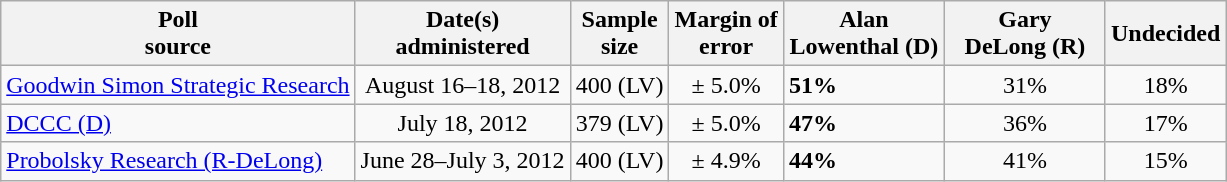<table class="wikitable">
<tr>
<th>Poll<br>source</th>
<th>Date(s)<br>administered</th>
<th>Sample<br>size</th>
<th>Margin of<br>error</th>
<th style="width:100px;">Alan<br>Lowenthal (D)</th>
<th style="width:100px;">Gary<br>DeLong (R)</th>
<th>Undecided</th>
</tr>
<tr>
<td><a href='#'>Goodwin Simon Strategic Research</a></td>
<td align=center>August 16–18, 2012</td>
<td align=center>400 (LV)</td>
<td align=center>± 5.0%</td>
<td><strong>51%</strong></td>
<td align=center>31%</td>
<td align=center>18%</td>
</tr>
<tr>
<td><a href='#'>DCCC (D)</a></td>
<td align=center>July 18, 2012</td>
<td align=center>379 (LV)</td>
<td align=center>± 5.0%</td>
<td><strong>47%</strong></td>
<td align=center>36%</td>
<td align=center>17%</td>
</tr>
<tr>
<td><a href='#'>Probolsky Research (R-DeLong)</a></td>
<td align=center>June 28–July 3, 2012</td>
<td align=center>400 (LV)</td>
<td align=center>± 4.9%</td>
<td><strong>44%</strong></td>
<td align=center>41%</td>
<td align=center>15%</td>
</tr>
</table>
